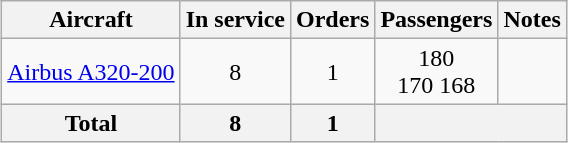<table class="wikitable" style="margin:0.5em auto;text-align:center">
<tr>
<th>Aircraft</th>
<th>In service</th>
<th>Orders</th>
<th>Passengers</th>
<th>Notes</th>
</tr>
<tr>
<td><a href='#'>Airbus A320-200</a></td>
<td>8</td>
<td>1</td>
<td>180<br>170
168</td>
<td></td>
</tr>
<tr>
<th>Total</th>
<th>8</th>
<th>1</th>
<th colspan="2"></th>
</tr>
</table>
